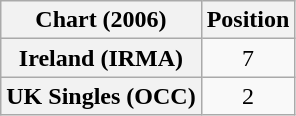<table class="wikitable sortable plainrowheaders" style="text-align:center">
<tr>
<th scope="col">Chart (2006)</th>
<th scope="col">Position</th>
</tr>
<tr>
<th scope="row">Ireland (IRMA)</th>
<td>7</td>
</tr>
<tr>
<th scope="row">UK Singles (OCC)</th>
<td>2</td>
</tr>
</table>
